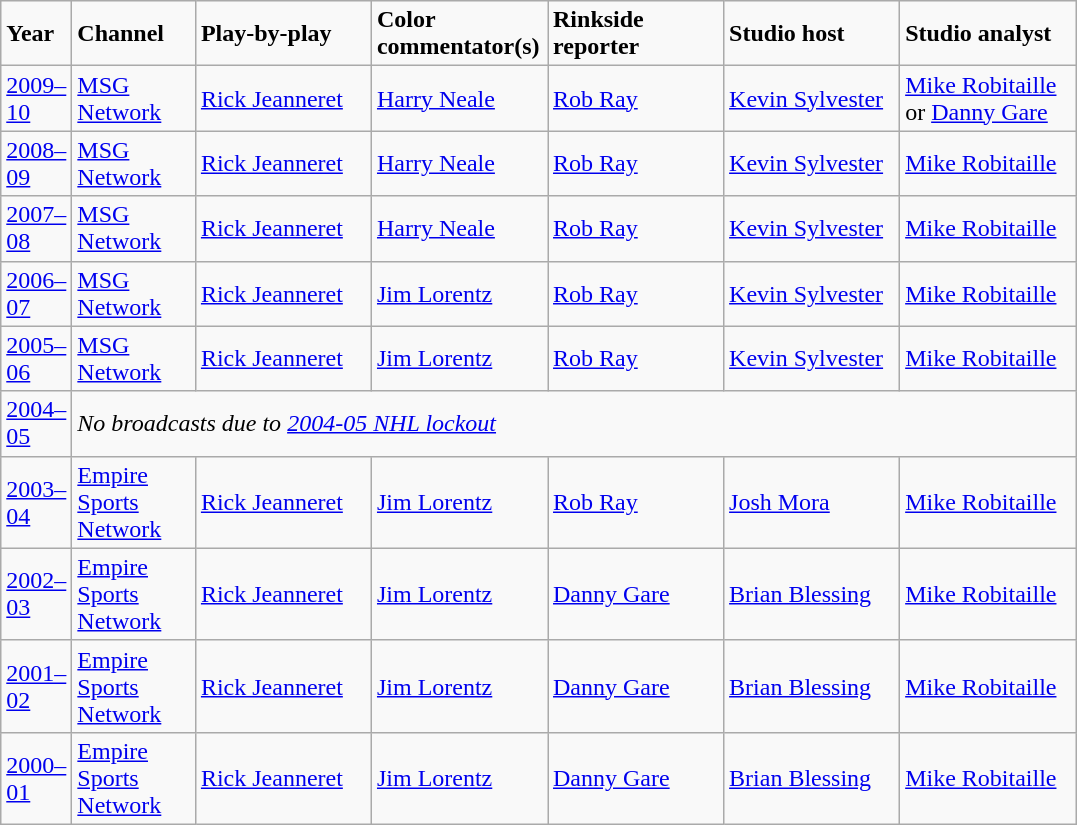<table class="wikitable">
<tr>
<td width="40"><strong>Year</strong></td>
<td width="75"><strong>Channel</strong></td>
<td width="110"><strong>Play-by-play</strong></td>
<td width="110"><strong>Color commentator(s)</strong></td>
<td width="110"><strong>Rinkside reporter</strong></td>
<td width="110"><strong>Studio host</strong></td>
<td width="110"><strong>Studio analyst</strong></td>
</tr>
<tr>
<td><a href='#'>2009–10</a></td>
<td><a href='#'>MSG Network</a></td>
<td><a href='#'>Rick Jeanneret</a></td>
<td><a href='#'>Harry Neale</a></td>
<td><a href='#'>Rob Ray</a></td>
<td><a href='#'>Kevin Sylvester</a></td>
<td><a href='#'>Mike Robitaille</a> or <a href='#'>Danny Gare</a></td>
</tr>
<tr>
<td><a href='#'>2008–09</a></td>
<td><a href='#'>MSG Network</a></td>
<td><a href='#'>Rick Jeanneret</a></td>
<td><a href='#'>Harry Neale</a></td>
<td><a href='#'>Rob Ray</a></td>
<td><a href='#'>Kevin Sylvester</a></td>
<td><a href='#'>Mike Robitaille</a></td>
</tr>
<tr>
<td><a href='#'>2007–08</a></td>
<td><a href='#'>MSG Network</a></td>
<td><a href='#'>Rick Jeanneret</a></td>
<td><a href='#'>Harry Neale</a></td>
<td><a href='#'>Rob Ray</a></td>
<td><a href='#'>Kevin Sylvester</a></td>
<td><a href='#'>Mike Robitaille</a></td>
</tr>
<tr>
<td><a href='#'>2006–07</a></td>
<td><a href='#'>MSG Network</a></td>
<td><a href='#'>Rick Jeanneret</a></td>
<td><a href='#'>Jim Lorentz</a></td>
<td><a href='#'>Rob Ray</a></td>
<td><a href='#'>Kevin Sylvester</a></td>
<td><a href='#'>Mike Robitaille</a></td>
</tr>
<tr>
<td><a href='#'>2005–06</a></td>
<td><a href='#'>MSG Network</a></td>
<td><a href='#'>Rick Jeanneret</a></td>
<td><a href='#'>Jim Lorentz</a></td>
<td><a href='#'>Rob Ray</a></td>
<td><a href='#'>Kevin Sylvester</a></td>
<td><a href='#'>Mike Robitaille</a></td>
</tr>
<tr>
<td><a href='#'>2004–05</a></td>
<td colspan=6><em>No broadcasts due to <a href='#'>2004-05 NHL lockout</a></em></td>
</tr>
<tr>
<td><a href='#'>2003–04</a></td>
<td><a href='#'>Empire Sports Network</a></td>
<td><a href='#'>Rick Jeanneret</a></td>
<td><a href='#'>Jim Lorentz</a></td>
<td><a href='#'>Rob Ray</a></td>
<td><a href='#'>Josh Mora</a></td>
<td><a href='#'>Mike Robitaille</a></td>
</tr>
<tr>
<td><a href='#'>2002–03</a></td>
<td><a href='#'>Empire Sports Network</a></td>
<td><a href='#'>Rick Jeanneret</a></td>
<td><a href='#'>Jim Lorentz</a></td>
<td><a href='#'>Danny Gare</a></td>
<td><a href='#'>Brian Blessing</a></td>
<td><a href='#'>Mike Robitaille</a></td>
</tr>
<tr>
<td><a href='#'>2001–02</a></td>
<td><a href='#'>Empire Sports Network</a></td>
<td><a href='#'>Rick Jeanneret</a></td>
<td><a href='#'>Jim Lorentz</a></td>
<td><a href='#'>Danny Gare</a></td>
<td><a href='#'>Brian Blessing</a></td>
<td><a href='#'>Mike Robitaille</a></td>
</tr>
<tr>
<td><a href='#'>2000–01</a></td>
<td><a href='#'>Empire Sports Network</a></td>
<td><a href='#'>Rick Jeanneret</a></td>
<td><a href='#'>Jim Lorentz</a></td>
<td><a href='#'>Danny Gare</a></td>
<td><a href='#'>Brian Blessing</a></td>
<td><a href='#'>Mike Robitaille</a></td>
</tr>
</table>
